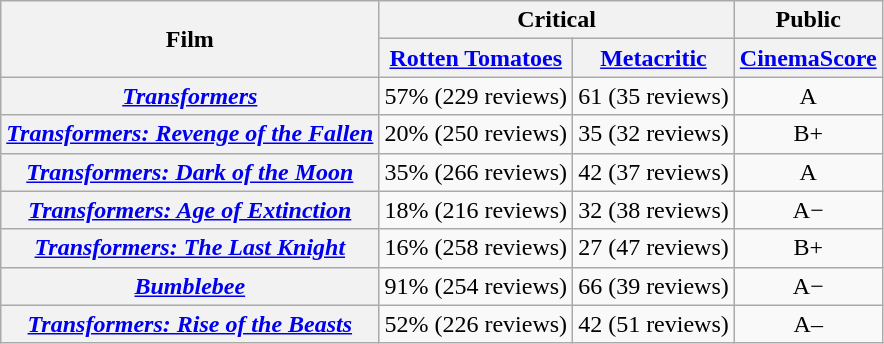<table class="wikitable plainrowheaders" style="text-align:center;">
<tr>
<th scope="col" rowspan="2">Film</th>
<th scope="col" colspan="2">Critical</th>
<th colspan="2" scope="col">Public</th>
</tr>
<tr>
<th scope="col"><a href='#'>Rotten Tomatoes</a></th>
<th scope="col"><a href='#'>Metacritic</a></th>
<th scope="col"><a href='#'>CinemaScore</a></th>
</tr>
<tr>
<th scope="row"><em><a href='#'>Transformers</a></em></th>
<td>57% (229 reviews)</td>
<td>61 (35 reviews)</td>
<td>A</td>
</tr>
<tr>
<th scope="row"><em><a href='#'>Transformers: Revenge of the Fallen</a></em></th>
<td>20% (250 reviews)</td>
<td>35 (32 reviews)</td>
<td>B+</td>
</tr>
<tr>
<th scope="row"><em><a href='#'>Transformers: Dark of the Moon</a></em></th>
<td>35% (266 reviews)</td>
<td>42 (37 reviews)</td>
<td>A</td>
</tr>
<tr>
<th scope="row"><em><a href='#'>Transformers: Age of Extinction</a></em></th>
<td>18% (216 reviews)</td>
<td>32 (38 reviews)</td>
<td>A−</td>
</tr>
<tr>
<th scope="row"><em><a href='#'>Transformers: The Last Knight</a></em></th>
<td>16% (258 reviews)</td>
<td>27 (47 reviews)</td>
<td>B+</td>
</tr>
<tr>
<th scope="row"><em><a href='#'>Bumblebee</a></em></th>
<td>91% (254 reviews)</td>
<td>66 (39 reviews)</td>
<td>A−</td>
</tr>
<tr>
<th scope="row"><em><a href='#'>Transformers: Rise of the Beasts</a></em></th>
<td>52% (226 reviews)</td>
<td>42 (51 reviews)</td>
<td>A–</td>
</tr>
</table>
